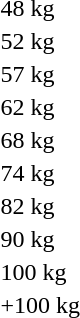<table>
<tr>
<td>48 kg<br></td>
<td></td>
<td></td>
<td></td>
</tr>
<tr>
<td>52 kg<br></td>
<td></td>
<td></td>
<td></td>
</tr>
<tr>
<td>57 kg<br></td>
<td></td>
<td></td>
<td></td>
</tr>
<tr>
<td>62 kg<br></td>
<td></td>
<td></td>
<td></td>
</tr>
<tr>
<td>68 kg<br></td>
<td></td>
<td></td>
<td></td>
</tr>
<tr>
<td>74 kg<br></td>
<td></td>
<td></td>
<td></td>
</tr>
<tr>
<td>82 kg<br></td>
<td></td>
<td></td>
<td></td>
</tr>
<tr>
<td>90 kg<br></td>
<td></td>
<td></td>
<td></td>
</tr>
<tr>
<td>100 kg<br></td>
<td></td>
<td></td>
<td></td>
</tr>
<tr>
<td>+100 kg<br></td>
<td></td>
<td></td>
<td></td>
</tr>
</table>
